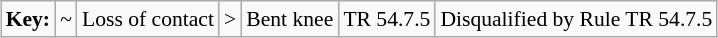<table class="wikitable" style="margin:0.5em auto; font-size:90%; position:relative;">
<tr>
<td><strong>Key:</strong></td>
<td align="left">~</td>
<td>Loss of contact</td>
<td align="left">></td>
<td>Bent knee</td>
<td>TR 54.7.5</td>
<td>Disqualified by Rule TR 54.7.5</td>
</tr>
</table>
